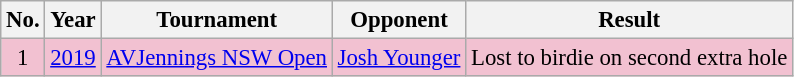<table class="wikitable" style="font-size:95%;">
<tr>
<th>No.</th>
<th>Year</th>
<th>Tournament</th>
<th>Opponent</th>
<th>Result</th>
</tr>
<tr style="background:#F2C1D1;">
<td align=center>1</td>
<td><a href='#'>2019</a></td>
<td><a href='#'>AVJennings NSW Open</a></td>
<td> <a href='#'>Josh Younger</a></td>
<td>Lost to birdie on second extra hole</td>
</tr>
</table>
